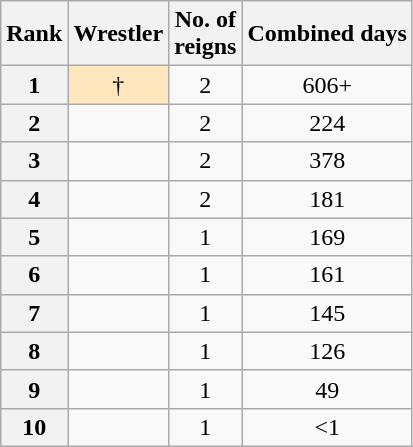<table class="wikitable sortable" style="text-align: center">
<tr>
<th>Rank</th>
<th>Wrestler</th>
<th>No. of<br>reigns</th>
<th>Combined days</th>
</tr>
<tr>
<th>1</th>
<td style="background:#ffe6bd;">†</td>
<td>2</td>
<td>606+</td>
</tr>
<tr>
<th>2</th>
<td></td>
<td>2</td>
<td>224</td>
</tr>
<tr>
<th>3</th>
<td></td>
<td>2</td>
<td>378</td>
</tr>
<tr>
<th>4</th>
<td></td>
<td>2</td>
<td>181</td>
</tr>
<tr>
<th>5</th>
<td></td>
<td>1</td>
<td>169</td>
</tr>
<tr>
<th>6</th>
<td></td>
<td>1</td>
<td>161</td>
</tr>
<tr>
<th>7</th>
<td></td>
<td>1</td>
<td>145</td>
</tr>
<tr>
<th>8</th>
<td></td>
<td>1</td>
<td>126</td>
</tr>
<tr>
<th>9</th>
<td></td>
<td>1</td>
<td>49</td>
</tr>
<tr>
<th>10</th>
<td></td>
<td>1</td>
<td><1</td>
</tr>
</table>
